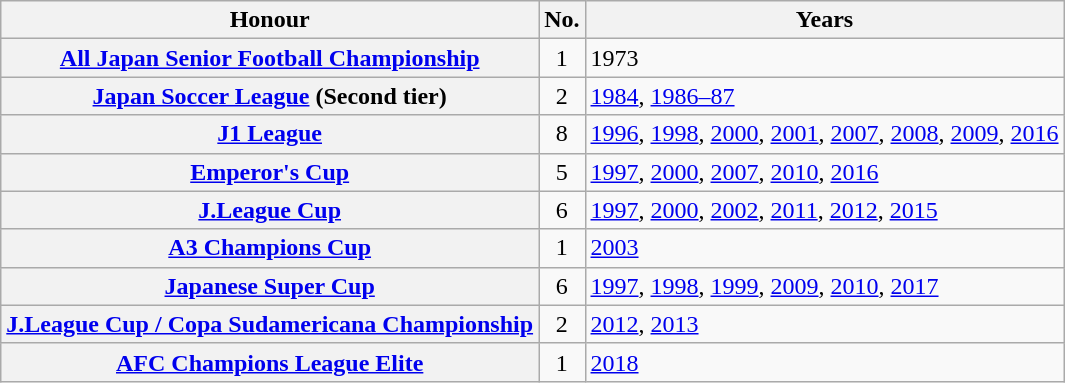<table class="wikitable plainrowheaders">
<tr>
<th scope=col>Honour</th>
<th scope=col>No.</th>
<th scope=col>Years</th>
</tr>
<tr>
<th scope=row><a href='#'>All Japan Senior Football Championship</a></th>
<td align="center">1</td>
<td>1973</td>
</tr>
<tr>
<th scope=row><a href='#'>Japan Soccer League</a> (Second tier)</th>
<td align="center">2</td>
<td><a href='#'>1984</a>, <a href='#'>1986–87</a></td>
</tr>
<tr>
<th scope=row><a href='#'>J1 League</a></th>
<td align="center">8</td>
<td><a href='#'>1996</a>, <a href='#'>1998</a>, <a href='#'>2000</a>, <a href='#'>2001</a>, <a href='#'>2007</a>, <a href='#'>2008</a>, <a href='#'>2009</a>, <a href='#'>2016</a></td>
</tr>
<tr>
<th scope=row><a href='#'>Emperor's Cup</a></th>
<td align="center">5</td>
<td><a href='#'>1997</a>, <a href='#'>2000</a>, <a href='#'>2007</a>, <a href='#'>2010</a>, <a href='#'>2016</a></td>
</tr>
<tr>
<th scope=row><a href='#'>J.League Cup</a></th>
<td align="center">6</td>
<td><a href='#'>1997</a>, <a href='#'>2000</a>, <a href='#'>2002</a>, <a href='#'>2011</a>, <a href='#'>2012</a>, <a href='#'>2015</a></td>
</tr>
<tr>
<th scope=row><a href='#'>A3 Champions Cup</a></th>
<td align="center">1</td>
<td><a href='#'>2003</a></td>
</tr>
<tr>
<th scope=row><a href='#'>Japanese Super Cup</a></th>
<td align="center">6</td>
<td><a href='#'>1997</a>, <a href='#'>1998</a>, <a href='#'>1999</a>, <a href='#'>2009</a>, <a href='#'>2010</a>, <a href='#'>2017</a></td>
</tr>
<tr>
<th scope=row><a href='#'>J.League Cup / Copa Sudamericana Championship</a></th>
<td align="center">2</td>
<td><a href='#'>2012</a>, <a href='#'>2013</a></td>
</tr>
<tr>
<th scope=row><a href='#'>AFC Champions League Elite</a></th>
<td align="center">1</td>
<td><a href='#'>2018</a></td>
</tr>
</table>
